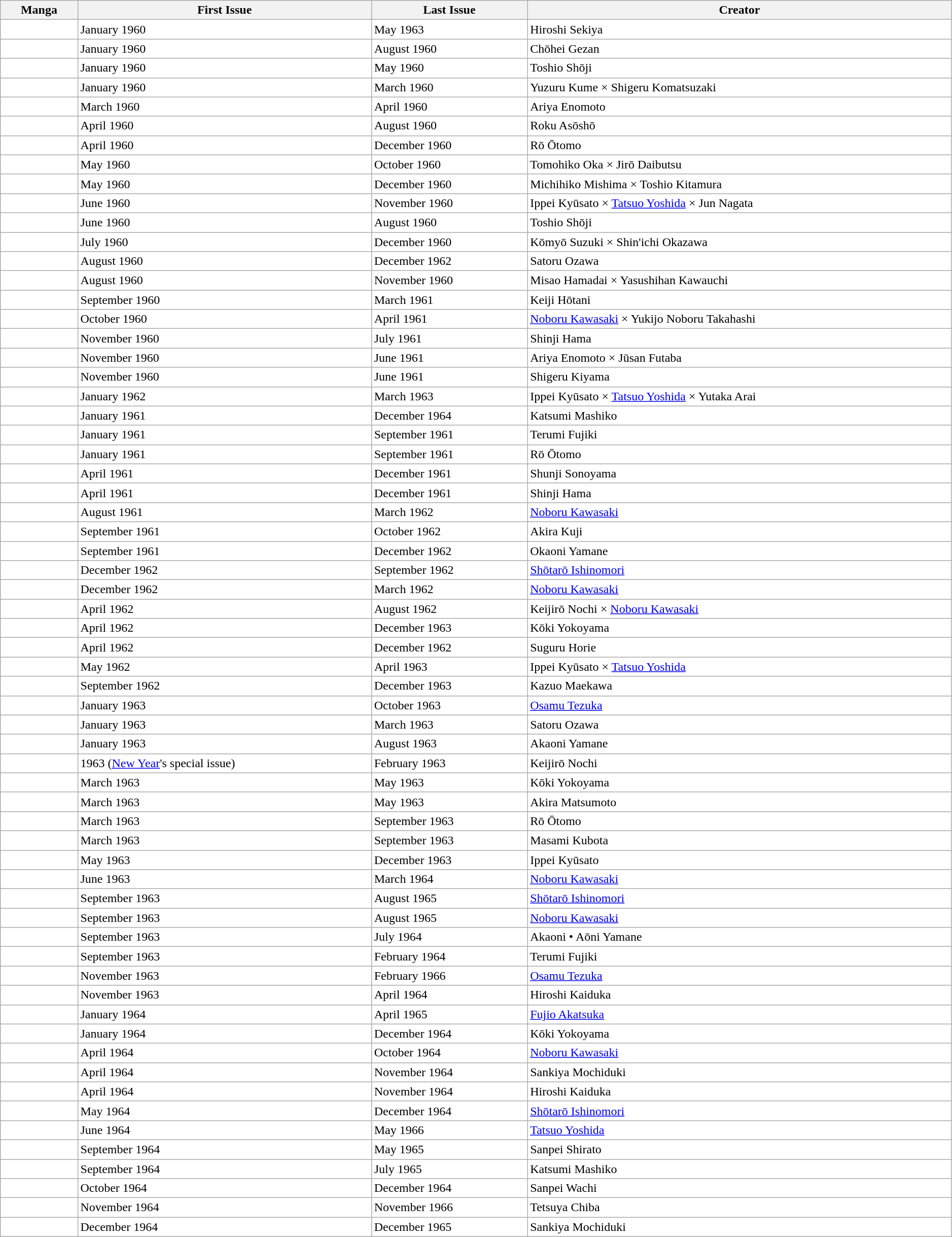<table class="wikitable sortable" style="background: #FFF;" width="99%">
<tr>
<th>Manga</th>
<th>First Issue</th>
<th>Last Issue</th>
<th>Creator</th>
</tr>
<tr>
<td></td>
<td>January 1960 </td>
<td>May 1963</td>
<td>Hiroshi Sekiya</td>
</tr>
<tr>
<td></td>
<td>January 1960 </td>
<td>August 1960 </td>
<td>Chōhei Gezan</td>
</tr>
<tr>
<td></td>
<td>January 1960 </td>
<td>May 1960 </td>
<td>Toshio Shōji</td>
</tr>
<tr>
<td></td>
<td>January 1960 </td>
<td>March 1960 </td>
<td>Yuzuru Kume × Shigeru Komatsuzaki</td>
</tr>
<tr>
<td></td>
<td>March 1960 </td>
<td>April 1960 </td>
<td>Ariya Enomoto</td>
</tr>
<tr>
<td></td>
<td>April 1960 </td>
<td>August 1960 </td>
<td>Roku Asōshō</td>
</tr>
<tr>
<td></td>
<td>April 1960 </td>
<td>December 1960</td>
<td>Rō Ōtomo</td>
</tr>
<tr>
<td></td>
<td>May 1960 </td>
<td>October 1960</td>
<td>Tomohiko Oka × Jirō Daibutsu</td>
</tr>
<tr>
<td></td>
<td>May 1960 </td>
<td>December 1960</td>
<td>Michihiko Mishima × Toshio Kitamura</td>
</tr>
<tr>
<td></td>
<td>June 1960 </td>
<td>November 1960</td>
<td>Ippei Kyūsato × <a href='#'>Tatsuo Yoshida</a> × Jun Nagata</td>
</tr>
<tr>
<td></td>
<td>June 1960 </td>
<td>August 1960 </td>
<td>Toshio Shōji</td>
</tr>
<tr>
<td></td>
<td>July 1960 </td>
<td>December 1960</td>
<td>Kōmyō Suzuki × Shin'ichi Okazawa</td>
</tr>
<tr>
<td></td>
<td>August 1960 </td>
<td>December 1962</td>
<td>Satoru Ozawa</td>
</tr>
<tr>
<td></td>
<td>August 1960 </td>
<td>November 1960</td>
<td>Misao Hamadai × Yasushihan Kawauchi</td>
</tr>
<tr>
<td></td>
<td>September 1960 </td>
<td>March 1961</td>
<td>Keiji Hōtani</td>
</tr>
<tr>
<td></td>
<td>October 1960</td>
<td>April 1961</td>
<td><a href='#'>Noboru Kawasaki</a> × Yukijo Noboru Takahashi</td>
</tr>
<tr>
<td></td>
<td>November 1960</td>
<td>July 1961</td>
<td>Shinji Hama</td>
</tr>
<tr>
<td></td>
<td>November 1960</td>
<td>June 1961</td>
<td>Ariya Enomoto × Jūsan Futaba</td>
</tr>
<tr>
<td></td>
<td>November 1960</td>
<td>June 1961</td>
<td>Shigeru Kiyama</td>
</tr>
<tr>
<td></td>
<td>January 1962</td>
<td>March 1963</td>
<td>Ippei Kyūsato × <a href='#'>Tatsuo Yoshida</a> × Yutaka Arai</td>
</tr>
<tr>
<td></td>
<td>January 1961</td>
<td>December 1964</td>
<td>Katsumi Mashiko</td>
</tr>
<tr>
<td></td>
<td>January 1961</td>
<td>September 1961</td>
<td>Terumi Fujiki</td>
</tr>
<tr>
<td></td>
<td>January 1961</td>
<td>September 1961</td>
<td>Rō Ōtomo</td>
</tr>
<tr>
<td></td>
<td>April 1961</td>
<td>December 1961</td>
<td>Shunji Sonoyama</td>
</tr>
<tr>
<td></td>
<td>April 1961</td>
<td>December 1961</td>
<td>Shinji Hama</td>
</tr>
<tr>
<td></td>
<td>August 1961</td>
<td>March 1962</td>
<td><a href='#'>Noboru Kawasaki</a></td>
</tr>
<tr>
<td></td>
<td>September 1961</td>
<td>October 1962</td>
<td>Akira Kuji</td>
</tr>
<tr>
<td></td>
<td>September 1961</td>
<td>December 1962</td>
<td>Okaoni Yamane</td>
</tr>
<tr>
<td></td>
<td>December 1962</td>
<td>September 1962</td>
<td><a href='#'>Shōtarō Ishinomori</a></td>
</tr>
<tr>
<td></td>
<td>December 1962</td>
<td>March 1962</td>
<td><a href='#'>Noboru Kawasaki</a></td>
</tr>
<tr>
<td></td>
<td>April 1962</td>
<td>August 1962</td>
<td>Keijirō Nochi × <a href='#'>Noboru Kawasaki</a></td>
</tr>
<tr>
<td></td>
<td>April 1962</td>
<td>December 1963</td>
<td>Kōki Yokoyama</td>
</tr>
<tr>
<td></td>
<td>April 1962</td>
<td>December 1962</td>
<td>Suguru Horie</td>
</tr>
<tr>
<td></td>
<td>May 1962</td>
<td>April 1963</td>
<td>Ippei Kyūsato × <a href='#'>Tatsuo Yoshida</a></td>
</tr>
<tr>
<td></td>
<td>September 1962</td>
<td>December 1963</td>
<td>Kazuo Maekawa</td>
</tr>
<tr>
<td></td>
<td>January 1963</td>
<td>October 1963</td>
<td><a href='#'>Osamu Tezuka</a></td>
</tr>
<tr>
<td></td>
<td>January 1963</td>
<td>March 1963</td>
<td>Satoru Ozawa</td>
</tr>
<tr>
<td></td>
<td>January 1963</td>
<td>August 1963</td>
<td>Akaoni Yamane</td>
</tr>
<tr>
<td></td>
<td>1963 (<a href='#'>New Year</a>'s special issue)</td>
<td>February 1963</td>
<td>Keijirō Nochi</td>
</tr>
<tr>
<td></td>
<td>March 1963</td>
<td>May 1963</td>
<td>Kōki Yokoyama</td>
</tr>
<tr>
<td></td>
<td>March 1963</td>
<td>May 1963</td>
<td>Akira Matsumoto</td>
</tr>
<tr>
<td></td>
<td>March 1963</td>
<td>September 1963</td>
<td>Rō Ōtomo</td>
</tr>
<tr>
<td></td>
<td>March 1963</td>
<td>September 1963</td>
<td>Masami Kubota</td>
</tr>
<tr>
<td></td>
<td>May 1963</td>
<td>December 1963</td>
<td>Ippei Kyūsato</td>
</tr>
<tr>
<td></td>
<td>June 1963</td>
<td>March 1964</td>
<td><a href='#'>Noboru Kawasaki</a></td>
</tr>
<tr>
<td></td>
<td>September 1963</td>
<td>August 1965</td>
<td><a href='#'>Shōtarō Ishinomori</a></td>
</tr>
<tr>
<td></td>
<td>September 1963</td>
<td>August 1965</td>
<td><a href='#'>Noboru Kawasaki</a></td>
</tr>
<tr>
<td></td>
<td>September 1963</td>
<td>July 1964</td>
<td>Akaoni • Aōni Yamane</td>
</tr>
<tr>
<td></td>
<td>September 1963</td>
<td>February 1964</td>
<td>Terumi Fujiki</td>
</tr>
<tr>
<td></td>
<td>November 1963</td>
<td>February 1966</td>
<td><a href='#'>Osamu Tezuka</a></td>
</tr>
<tr>
<td></td>
<td>November 1963</td>
<td>April 1964</td>
<td>Hiroshi Kaiduka</td>
</tr>
<tr>
<td></td>
<td>January 1964</td>
<td>April 1965</td>
<td><a href='#'>Fujio Akatsuka</a></td>
</tr>
<tr>
<td></td>
<td>January 1964</td>
<td>December 1964</td>
<td>Kōki Yokoyama</td>
</tr>
<tr>
<td></td>
<td>April 1964</td>
<td>October 1964</td>
<td><a href='#'>Noboru Kawasaki</a></td>
</tr>
<tr>
<td></td>
<td>April 1964</td>
<td>November 1964</td>
<td>Sankiya Mochiduki</td>
</tr>
<tr>
<td></td>
<td>April 1964</td>
<td>November 1964</td>
<td>Hiroshi Kaiduka</td>
</tr>
<tr>
<td></td>
<td>May 1964</td>
<td>December 1964</td>
<td><a href='#'>Shōtarō Ishinomori</a></td>
</tr>
<tr>
<td></td>
<td>June 1964</td>
<td>May 1966</td>
<td><a href='#'>Tatsuo Yoshida</a></td>
</tr>
<tr>
<td></td>
<td>September 1964</td>
<td>May 1965</td>
<td>Sanpei Shirato</td>
</tr>
<tr>
<td></td>
<td>September 1964</td>
<td>July 1965</td>
<td>Katsumi Mashiko</td>
</tr>
<tr>
<td></td>
<td>October 1964</td>
<td>December 1964</td>
<td>Sanpei Wachi</td>
</tr>
<tr>
<td></td>
<td>November 1964</td>
<td>November 1966</td>
<td>Tetsuya Chiba</td>
</tr>
<tr>
<td></td>
<td>December 1964</td>
<td>December 1965</td>
<td>Sankiya Mochiduki</td>
</tr>
</table>
